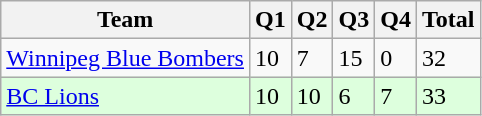<table class="wikitable">
<tr>
<th>Team</th>
<th>Q1</th>
<th>Q2</th>
<th>Q3</th>
<th>Q4</th>
<th>Total</th>
</tr>
<tr>
<td><a href='#'>Winnipeg Blue Bombers</a></td>
<td>10</td>
<td>7</td>
<td>15</td>
<td>0</td>
<td>32</td>
</tr>
<tr style="background-color:#ddffdd">
<td><a href='#'>BC Lions</a></td>
<td>10</td>
<td>10</td>
<td>6</td>
<td>7</td>
<td>33</td>
</tr>
</table>
